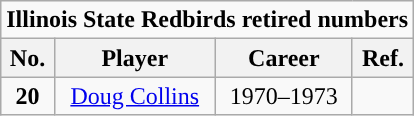<table class="wikitable sortable" style="text-align:center">
<tr>
<td colspan=5><strong>Illinois State Redbirds retired numbers</strong></td>
</tr>
<tr>
<th>No.</th>
<th>Player</th>
<th>Career</th>
<th>Ref.</th>
</tr>
<tr>
<td><strong>20</strong></td>
<td><a href='#'>Doug Collins</a></td>
<td>1970–1973</td>
<td></td>
</tr>
</table>
